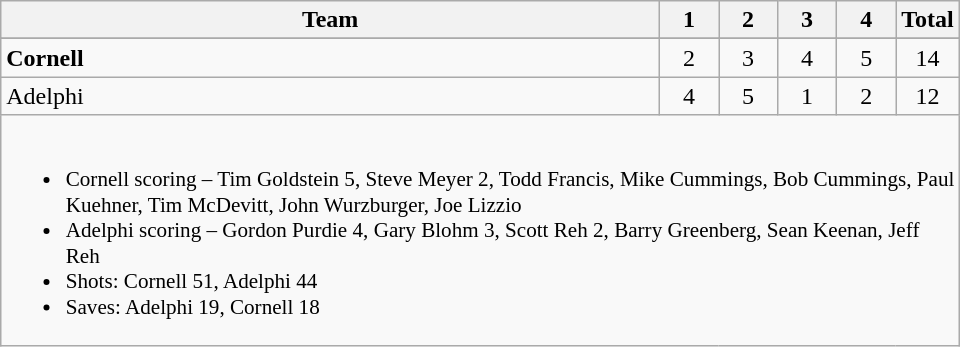<table class="wikitable" style="text-align:center; max-width:40em">
<tr>
<th>Team</th>
<th style="width:2em">1</th>
<th style="width:2em">2</th>
<th style="width:2em">3</th>
<th style="width:2em">4</th>
<th style="width:2em">Total</th>
</tr>
<tr>
</tr>
<tr>
<td style="text-align:left"><strong>Cornell</strong></td>
<td>2</td>
<td>3</td>
<td>4</td>
<td>5</td>
<td>14</td>
</tr>
<tr>
<td style="text-align:left">Adelphi</td>
<td>4</td>
<td>5</td>
<td>1</td>
<td>2</td>
<td>12</td>
</tr>
<tr>
<td colspan=6 style="text-align:left; font-size:88%;"><br><ul><li>Cornell scoring – Tim Goldstein 5, Steve Meyer 2, Todd Francis, Mike Cummings, Bob Cummings, Paul Kuehner, Tim McDevitt, John Wurzburger, Joe Lizzio</li><li>Adelphi scoring – Gordon Purdie 4, Gary Blohm 3, Scott Reh 2, Barry Greenberg, Sean Keenan, Jeff Reh</li><li>Shots: Cornell 51, Adelphi 44</li><li>Saves: Adelphi 19, Cornell 18</li></ul></td>
</tr>
</table>
